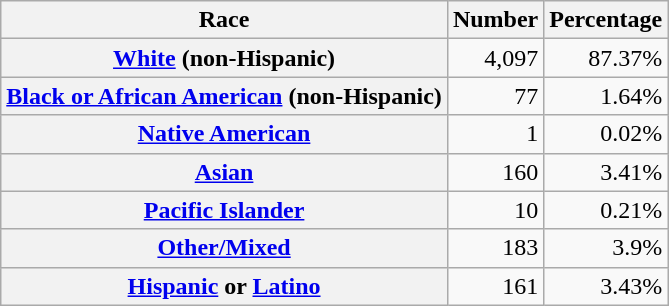<table class="wikitable" style="text-align:right">
<tr>
<th scope="col">Race</th>
<th scope="col">Number</th>
<th scope="col">Percentage</th>
</tr>
<tr>
<th scope="row"><a href='#'>White</a> (non-Hispanic)</th>
<td>4,097</td>
<td>87.37%</td>
</tr>
<tr>
<th scope="row"><a href='#'>Black or African American</a> (non-Hispanic)</th>
<td>77</td>
<td>1.64%</td>
</tr>
<tr>
<th scope="row"><a href='#'>Native American</a></th>
<td>1</td>
<td>0.02%</td>
</tr>
<tr>
<th scope="row"><a href='#'>Asian</a></th>
<td>160</td>
<td>3.41%</td>
</tr>
<tr>
<th scope="row"><a href='#'>Pacific Islander</a></th>
<td>10</td>
<td>0.21%</td>
</tr>
<tr>
<th scope="row"><a href='#'>Other/Mixed</a></th>
<td>183</td>
<td>3.9%</td>
</tr>
<tr>
<th scope="row"><a href='#'>Hispanic</a> or <a href='#'>Latino</a></th>
<td>161</td>
<td>3.43%</td>
</tr>
</table>
